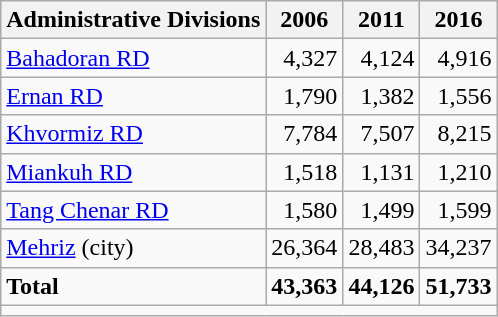<table class="wikitable">
<tr>
<th>Administrative Divisions</th>
<th>2006</th>
<th>2011</th>
<th>2016</th>
</tr>
<tr>
<td><a href='#'>Bahadoran RD</a></td>
<td style="text-align: right;">4,327</td>
<td style="text-align: right;">4,124</td>
<td style="text-align: right;">4,916</td>
</tr>
<tr>
<td><a href='#'>Ernan RD</a></td>
<td style="text-align: right;">1,790</td>
<td style="text-align: right;">1,382</td>
<td style="text-align: right;">1,556</td>
</tr>
<tr>
<td><a href='#'>Khvormiz RD</a></td>
<td style="text-align: right;">7,784</td>
<td style="text-align: right;">7,507</td>
<td style="text-align: right;">8,215</td>
</tr>
<tr>
<td><a href='#'>Miankuh RD</a></td>
<td style="text-align: right;">1,518</td>
<td style="text-align: right;">1,131</td>
<td style="text-align: right;">1,210</td>
</tr>
<tr>
<td><a href='#'>Tang Chenar RD</a></td>
<td style="text-align: right;">1,580</td>
<td style="text-align: right;">1,499</td>
<td style="text-align: right;">1,599</td>
</tr>
<tr>
<td><a href='#'>Mehriz</a> (city)</td>
<td style="text-align: right;">26,364</td>
<td style="text-align: right;">28,483</td>
<td style="text-align: right;">34,237</td>
</tr>
<tr>
<td><strong>Total</strong></td>
<td style="text-align: right;"><strong>43,363</strong></td>
<td style="text-align: right;"><strong>44,126</strong></td>
<td style="text-align: right;"><strong>51,733</strong></td>
</tr>
<tr>
<td colspan=4></td>
</tr>
</table>
